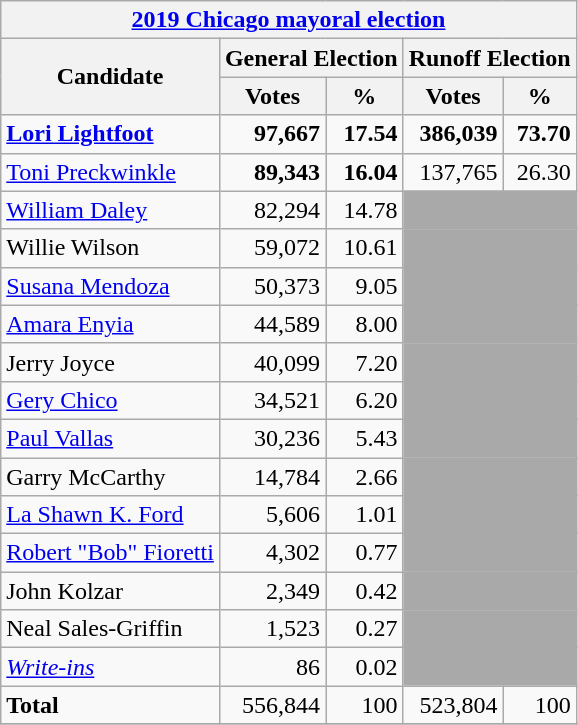<table class=wikitable>
<tr>
<th colspan=5><a href='#'>2019 Chicago mayoral election</a></th>
</tr>
<tr>
<th colspan=1 rowspan=2>Candidate</th>
<th colspan=2>General Election</th>
<th colspan=2><strong>Runoff Election</strong></th>
</tr>
<tr>
<th>Votes</th>
<th>%</th>
<th>Votes</th>
<th>%</th>
</tr>
<tr>
<td><strong><a href='#'>Lori Lightfoot</a></strong></td>
<td align="right"><strong>97,667</strong></td>
<td align="right"><strong>17.54</strong></td>
<td align="right"><strong>386,039</strong></td>
<td align="right"><strong>73.70</strong></td>
</tr>
<tr>
<td><a href='#'>Toni Preckwinkle</a></td>
<td align="right"><strong>89,343</strong></td>
<td align="right"><strong>16.04</strong></td>
<td align="right">137,765</td>
<td align="right">26.30</td>
</tr>
<tr>
<td><a href='#'>William Daley</a></td>
<td align="right">82,294</td>
<td align="right">14.78</td>
<td colspan=2 bgcolor=darkgray></td>
</tr>
<tr>
<td>Willie Wilson</td>
<td align="right">59,072</td>
<td align="right">10.61</td>
<td colspan=2 bgcolor=darkgray></td>
</tr>
<tr>
<td><a href='#'>Susana Mendoza</a></td>
<td align="right">50,373</td>
<td align="right">9.05</td>
<td colspan=2 bgcolor=darkgray></td>
</tr>
<tr>
<td><a href='#'>Amara Enyia</a></td>
<td align="right">44,589</td>
<td align="right">8.00</td>
<td colspan=2 bgcolor=darkgray></td>
</tr>
<tr>
<td>Jerry Joyce</td>
<td align="right">40,099</td>
<td align="right">7.20</td>
<td colspan=2 bgcolor=darkgray></td>
</tr>
<tr>
<td><a href='#'>Gery Chico</a></td>
<td align="right">34,521</td>
<td align="right">6.20</td>
<td colspan=2 bgcolor=darkgray></td>
</tr>
<tr>
<td><a href='#'>Paul Vallas</a></td>
<td align="right">30,236</td>
<td align="right">5.43</td>
<td colspan=2 bgcolor=darkgray></td>
</tr>
<tr>
<td>Garry McCarthy</td>
<td align="right">14,784</td>
<td align="right">2.66</td>
<td colspan=2 bgcolor=darkgray></td>
</tr>
<tr>
<td><a href='#'>La Shawn K. Ford</a></td>
<td align="right">5,606</td>
<td align="right">1.01</td>
<td colspan=2 bgcolor=darkgray></td>
</tr>
<tr>
<td><a href='#'>Robert "Bob" Fioretti</a></td>
<td align="right">4,302</td>
<td align="right">0.77</td>
<td colspan=2 bgcolor=darkgray></td>
</tr>
<tr>
<td>John Kolzar</td>
<td align="right">2,349</td>
<td align="right">0.42</td>
<td colspan=2 bgcolor=darkgray></td>
</tr>
<tr>
<td>Neal Sales-Griffin</td>
<td align="right">1,523</td>
<td align="right">0.27</td>
<td colspan=2 bgcolor=darkgray></td>
</tr>
<tr>
<td><em><a href='#'>Write-ins</a></em></td>
<td align="right">86</td>
<td align="right">0.02</td>
<td colspan=2 bgcolor=darkgray></td>
</tr>
<tr>
<td><strong>Total</strong></td>
<td align="right">556,844</td>
<td align="right">100</td>
<td align="right">523,804</td>
<td align="right">100</td>
</tr>
<tr>
</tr>
</table>
